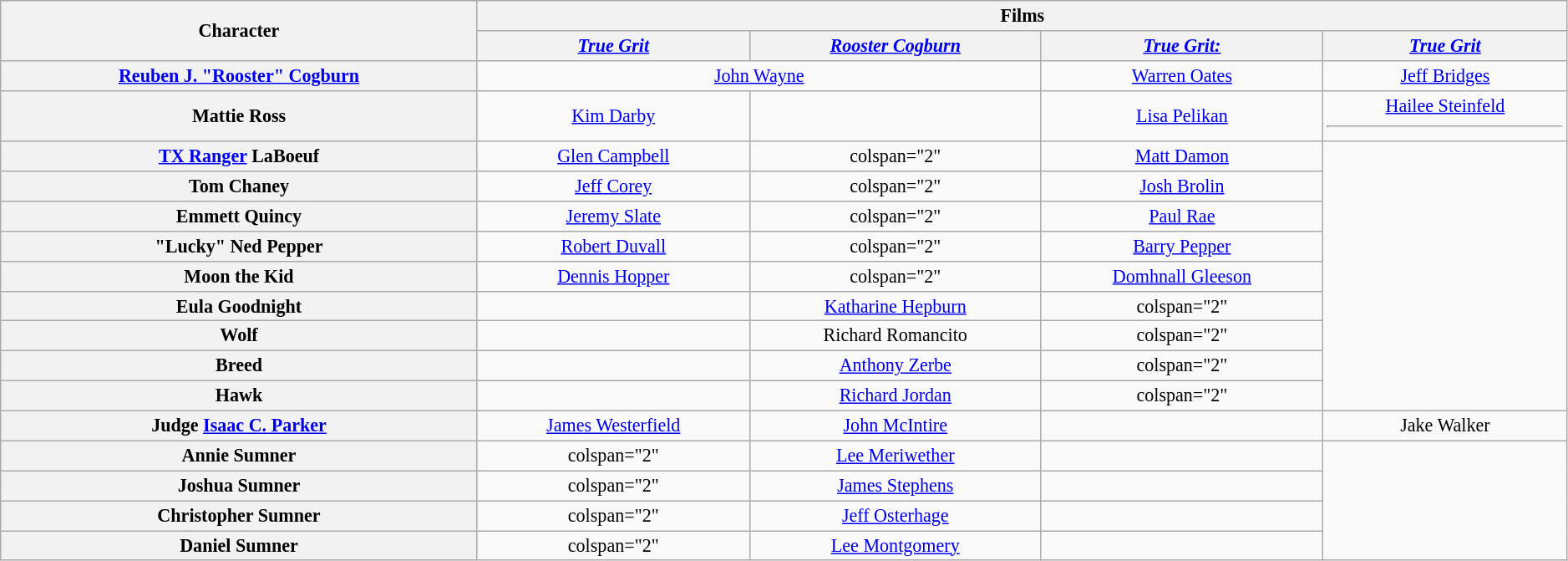<table class="wikitable" style="text-align:center; width:99%; font-size:92%">
<tr>
<th rowspan="2">Character</th>
<th colspan="4" align="center">Films</th>
</tr>
<tr>
<th align="center"><em><a href='#'>True Grit</a></em> <br></th>
<th align="center"><em><a href='#'>Rooster Cogburn <br></a></em></th>
<th align="center"><em><a href='#'>True Grit: <br></a></em></th>
<th align="center"><em><a href='#'>True Grit</a></em> <br></th>
</tr>
<tr>
<th><a href='#'>Reuben J. "Rooster" Cogburn</a></th>
<td colspan="2"><a href='#'>John Wayne</a></td>
<td><a href='#'>Warren Oates</a></td>
<td><a href='#'>Jeff Bridges</a></td>
</tr>
<tr>
<th>Mattie Ross</th>
<td><a href='#'>Kim Darby</a></td>
<td></td>
<td><a href='#'>Lisa Pelikan</a></td>
<td><a href='#'>Hailee Steinfeld</a> <hr></td>
</tr>
<tr>
<th><a href='#'>TX Ranger</a> LaBoeuf</th>
<td><a href='#'>Glen Campbell</a></td>
<td>colspan="2" </td>
<td><a href='#'>Matt Damon</a></td>
</tr>
<tr>
<th>Tom Chaney</th>
<td><a href='#'>Jeff Corey</a></td>
<td>colspan="2" </td>
<td><a href='#'>Josh Brolin</a></td>
</tr>
<tr>
<th>Emmett Quincy</th>
<td><a href='#'>Jeremy Slate</a></td>
<td>colspan="2" </td>
<td><a href='#'>Paul Rae</a></td>
</tr>
<tr>
<th>"Lucky" Ned Pepper</th>
<td><a href='#'>Robert Duvall</a></td>
<td>colspan="2" </td>
<td><a href='#'>Barry Pepper</a></td>
</tr>
<tr>
<th>Moon the Kid</th>
<td><a href='#'>Dennis Hopper</a></td>
<td>colspan="2" </td>
<td><a href='#'>Domhnall Gleeson</a></td>
</tr>
<tr>
<th>Eula Goodnight</th>
<td></td>
<td><a href='#'>Katharine Hepburn</a></td>
<td>colspan="2" </td>
</tr>
<tr>
<th>Wolf</th>
<td></td>
<td>Richard Romancito</td>
<td>colspan="2" </td>
</tr>
<tr>
<th>Breed</th>
<td></td>
<td><a href='#'>Anthony Zerbe</a></td>
<td>colspan="2" </td>
</tr>
<tr>
<th>Hawk</th>
<td></td>
<td><a href='#'>Richard Jordan</a></td>
<td>colspan="2" </td>
</tr>
<tr>
<th>Judge <a href='#'>Isaac C. Parker</a></th>
<td><a href='#'>James Westerfield</a></td>
<td><a href='#'>John McIntire</a></td>
<td></td>
<td>Jake Walker</td>
</tr>
<tr>
<th>Annie Sumner</th>
<td>colspan="2" </td>
<td><a href='#'>Lee Meriwether</a></td>
<td></td>
</tr>
<tr>
<th>Joshua Sumner</th>
<td>colspan="2" </td>
<td><a href='#'>James Stephens</a></td>
<td></td>
</tr>
<tr>
<th>Christopher Sumner</th>
<td>colspan="2" </td>
<td><a href='#'>Jeff Osterhage</a></td>
<td></td>
</tr>
<tr>
<th>Daniel Sumner</th>
<td>colspan="2" </td>
<td><a href='#'>Lee Montgomery</a></td>
<td></td>
</tr>
</table>
